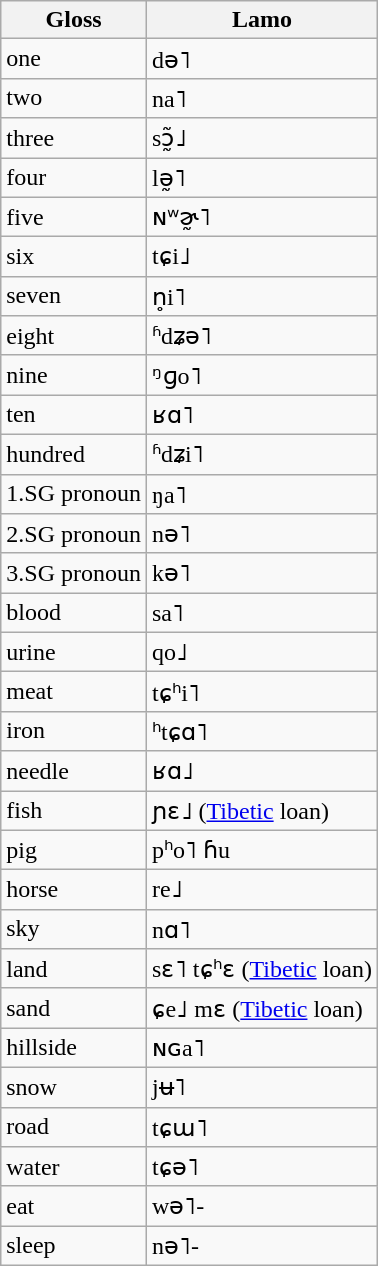<table class="wikitable" sortable">
<tr>
<th>Gloss</th>
<th>Lamo</th>
</tr>
<tr>
<td>one</td>
<td>də˥</td>
</tr>
<tr>
<td>two</td>
<td>na˥</td>
</tr>
<tr>
<td>three</td>
<td>sɔ̰̃˩</td>
</tr>
<tr>
<td>four</td>
<td>lə̰˥</td>
</tr>
<tr>
<td>five</td>
<td>ɴʷɚ̰˥</td>
</tr>
<tr>
<td>six</td>
<td>tɕi˩</td>
</tr>
<tr>
<td>seven</td>
<td>n̥i˥</td>
</tr>
<tr>
<td>eight</td>
<td>ʱdʑə˥</td>
</tr>
<tr>
<td>nine</td>
<td>ᵑɡo˥</td>
</tr>
<tr>
<td>ten</td>
<td>ʁɑ˥</td>
</tr>
<tr>
<td>hundred</td>
<td>ʱdʑi˥</td>
</tr>
<tr>
<td>1.SG pronoun</td>
<td>ŋa˥</td>
</tr>
<tr>
<td>2.SG pronoun</td>
<td>nə˥</td>
</tr>
<tr>
<td>3.SG pronoun</td>
<td>kə˥</td>
</tr>
<tr>
<td>blood</td>
<td>sa˥</td>
</tr>
<tr>
<td>urine</td>
<td>qo˩</td>
</tr>
<tr>
<td>meat</td>
<td>tɕʰi˥</td>
</tr>
<tr>
<td>iron</td>
<td>ʰtɕɑ˥</td>
</tr>
<tr>
<td>needle</td>
<td>ʁɑ˩</td>
</tr>
<tr>
<td>fish</td>
<td>ɲɛ˩ (<a href='#'>Tibetic</a> loan)</td>
</tr>
<tr>
<td>pig</td>
<td>pʰo˥ ɦu</td>
</tr>
<tr>
<td>horse</td>
<td>re˩</td>
</tr>
<tr>
<td>sky</td>
<td>nɑ˥</td>
</tr>
<tr>
<td>land</td>
<td>sɛ˥ tɕʰɛ (<a href='#'>Tibetic</a> loan)</td>
</tr>
<tr>
<td>sand</td>
<td>ɕe˩ mɛ (<a href='#'>Tibetic</a> loan)</td>
</tr>
<tr>
<td>hillside</td>
<td>ɴɢa˥</td>
</tr>
<tr>
<td>snow</td>
<td>jʉ˥</td>
</tr>
<tr>
<td>road</td>
<td>tɕɯ˥</td>
</tr>
<tr>
<td>water</td>
<td>tɕə˥</td>
</tr>
<tr>
<td>eat</td>
<td>wə˥-</td>
</tr>
<tr>
<td>sleep</td>
<td>nə˥-</td>
</tr>
</table>
